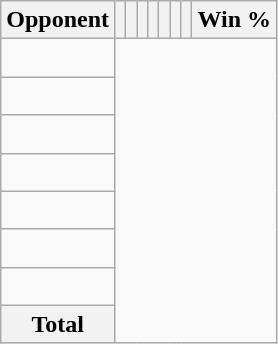<table class="wikitable sortable collapsible collapsed" style="text-align: center;">
<tr>
<th>Opponent</th>
<th></th>
<th></th>
<th></th>
<th></th>
<th></th>
<th></th>
<th></th>
<th>Win %</th>
</tr>
<tr>
<td align="left"><br></td>
</tr>
<tr>
<td align="left"><br></td>
</tr>
<tr>
<td align="left"><br></td>
</tr>
<tr>
<td align="left"><br></td>
</tr>
<tr>
<td align="left"><br></td>
</tr>
<tr>
<td align="left"><br></td>
</tr>
<tr>
<td align="left"><br></td>
</tr>
<tr class="sortbottom">
<th>Total<br></th>
</tr>
</table>
